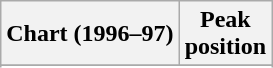<table class="wikitable sortable plainrowheaders" style="text-align:center">
<tr>
<th scope="col">Chart (1996–97)</th>
<th scope="col">Peak<br>position</th>
</tr>
<tr>
</tr>
<tr>
</tr>
<tr>
</tr>
</table>
